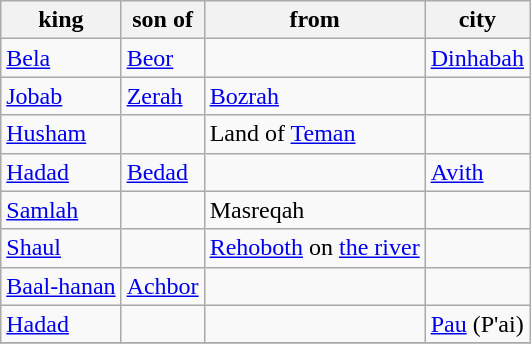<table class="wikitable">
<tr>
<th>king</th>
<th>son of</th>
<th>from</th>
<th>city</th>
</tr>
<tr>
<td><a href='#'>Bela</a></td>
<td><a href='#'>Beor</a></td>
<td></td>
<td><a href='#'>Dinhabah</a></td>
</tr>
<tr>
<td><a href='#'>Jobab</a></td>
<td><a href='#'>Zerah</a></td>
<td><a href='#'>Bozrah</a></td>
<td></td>
</tr>
<tr>
<td><a href='#'>Husham</a></td>
<td></td>
<td>Land of <a href='#'>Teman</a></td>
<td></td>
</tr>
<tr>
<td><a href='#'>Hadad</a></td>
<td><a href='#'>Bedad</a></td>
<td></td>
<td><a href='#'>Avith</a></td>
</tr>
<tr>
<td><a href='#'>Samlah</a></td>
<td></td>
<td>Masreqah</td>
<td></td>
</tr>
<tr>
<td><a href='#'>Shaul</a></td>
<td></td>
<td><a href='#'>Rehoboth</a> on <a href='#'>the river</a></td>
<td></td>
</tr>
<tr>
<td><a href='#'>Baal-hanan</a></td>
<td><a href='#'>Achbor</a></td>
<td></td>
<td></td>
</tr>
<tr>
<td><a href='#'>Hadad</a></td>
<td></td>
<td></td>
<td><a href='#'>Pau</a> (P'ai)</td>
</tr>
<tr Married Mehetable daughter of Matred daughter of Me-Zahab>
</tr>
</table>
